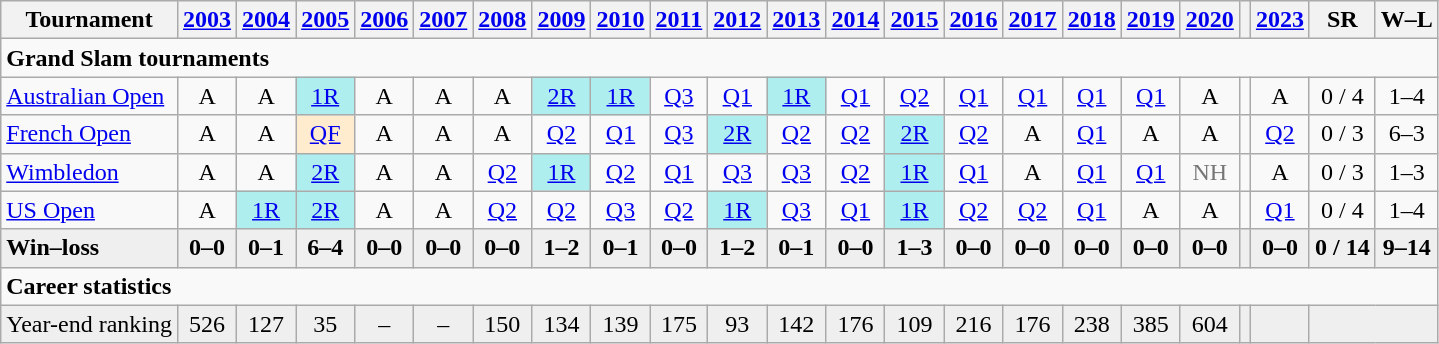<table class=wikitable style=text-align:center;>
<tr>
<th>Tournament</th>
<th><a href='#'>2003</a></th>
<th><a href='#'>2004</a></th>
<th><a href='#'>2005</a></th>
<th><a href='#'>2006</a></th>
<th><a href='#'>2007</a></th>
<th><a href='#'>2008</a></th>
<th><a href='#'>2009</a></th>
<th><a href='#'>2010</a></th>
<th><a href='#'>2011</a></th>
<th><a href='#'>2012</a></th>
<th><a href='#'>2013</a></th>
<th><a href='#'>2014</a></th>
<th><a href='#'>2015</a></th>
<th><a href='#'>2016</a></th>
<th><a href='#'>2017</a></th>
<th><a href='#'>2018</a></th>
<th><a href='#'>2019</a></th>
<th><a href='#'>2020</a></th>
<th></th>
<th><a href='#'>2023</a></th>
<th>SR</th>
<th>W–L</th>
</tr>
<tr>
<td colspan="23" align="left"><strong>Grand Slam tournaments</strong></td>
</tr>
<tr>
<td align=left><a href='#'>Australian Open</a></td>
<td>A</td>
<td>A</td>
<td align="center" style="background:#afeeee;"><a href='#'>1R</a></td>
<td>A</td>
<td>A</td>
<td>A</td>
<td style="background:#afeeee;"><a href='#'>2R</a></td>
<td style="background:#afeeee;"><a href='#'>1R</a></td>
<td><a href='#'>Q3</a></td>
<td><a href='#'>Q1</a></td>
<td style="background:#afeeee;"><a href='#'>1R</a></td>
<td><a href='#'>Q1</a></td>
<td><a href='#'>Q2</a></td>
<td><a href='#'>Q1</a></td>
<td><a href='#'>Q1</a></td>
<td><a href='#'>Q1</a></td>
<td><a href='#'>Q1</a></td>
<td>A</td>
<td></td>
<td>A</td>
<td>0 / 4</td>
<td>1–4</td>
</tr>
<tr>
<td align=left><a href='#'>French Open</a></td>
<td>A</td>
<td>A</td>
<td style="background:#ffebcd;"><a href='#'>QF</a></td>
<td>A</td>
<td>A</td>
<td>A</td>
<td><a href='#'>Q2</a></td>
<td><a href='#'>Q1</a></td>
<td><a href='#'>Q3</a></td>
<td style="background:#afeeee;"><a href='#'>2R</a></td>
<td><a href='#'>Q2</a></td>
<td><a href='#'>Q2</a></td>
<td style="background:#afeeee;"><a href='#'>2R</a></td>
<td><a href='#'>Q2</a></td>
<td>A</td>
<td><a href='#'>Q1</a></td>
<td>A</td>
<td>A</td>
<td></td>
<td><a href='#'>Q2</a></td>
<td>0 / 3</td>
<td>6–3</td>
</tr>
<tr>
<td align=left><a href='#'>Wimbledon</a></td>
<td>A</td>
<td>A</td>
<td style="background:#afeeee;"><a href='#'>2R</a></td>
<td>A</td>
<td>A</td>
<td><a href='#'>Q2</a></td>
<td style="background:#afeeee;"><a href='#'>1R</a></td>
<td><a href='#'>Q2</a></td>
<td><a href='#'>Q1</a></td>
<td><a href='#'>Q3</a></td>
<td><a href='#'>Q3</a></td>
<td><a href='#'>Q2</a></td>
<td style="background:#afeeee;"><a href='#'>1R</a></td>
<td><a href='#'>Q1</a></td>
<td>A</td>
<td><a href='#'>Q1</a></td>
<td><a href='#'>Q1</a></td>
<td style=color:#767676>NH</td>
<td></td>
<td>A</td>
<td>0 / 3</td>
<td>1–3</td>
</tr>
<tr>
<td align=left><a href='#'>US Open</a></td>
<td>A</td>
<td align="center" style="background:#afeeee;"><a href='#'>1R</a></td>
<td align="center" style="background:#afeeee;"><a href='#'>2R</a></td>
<td>A</td>
<td>A</td>
<td><a href='#'>Q2</a></td>
<td><a href='#'>Q2</a></td>
<td><a href='#'>Q3</a></td>
<td><a href='#'>Q2</a></td>
<td style="background:#afeeee;"><a href='#'>1R</a></td>
<td><a href='#'>Q3</a></td>
<td><a href='#'>Q1</a></td>
<td style="background:#afeeee;"><a href='#'>1R</a></td>
<td><a href='#'>Q2</a></td>
<td><a href='#'>Q2</a></td>
<td><a href='#'>Q1</a></td>
<td>A</td>
<td>A</td>
<td></td>
<td><a href='#'>Q1</a></td>
<td>0 / 4</td>
<td>1–4</td>
</tr>
<tr style="background:#efefef; font-weight:bold;">
<td style="text-align:left">Win–loss</td>
<td>0–0</td>
<td>0–1</td>
<td>6–4</td>
<td>0–0</td>
<td>0–0</td>
<td>0–0</td>
<td>1–2</td>
<td>0–1</td>
<td>0–0</td>
<td>1–2</td>
<td>0–1</td>
<td>0–0</td>
<td>1–3</td>
<td>0–0</td>
<td>0–0</td>
<td>0–0</td>
<td>0–0</td>
<td>0–0</td>
<td></td>
<td>0–0</td>
<td>0 / 14</td>
<td>9–14</td>
</tr>
<tr>
<td colspan="23" align="left"><strong>Career statistics</strong></td>
</tr>
<tr bgcolor="efefef">
<td align="left">Year-end ranking</td>
<td>526</td>
<td>127</td>
<td>35</td>
<td>–</td>
<td>–</td>
<td>150</td>
<td>134</td>
<td>139</td>
<td>175</td>
<td>93</td>
<td>142</td>
<td>176</td>
<td>109</td>
<td>216</td>
<td>176</td>
<td>238</td>
<td>385</td>
<td>604</td>
<td></td>
<td></td>
<td colspan="2"></td>
</tr>
</table>
